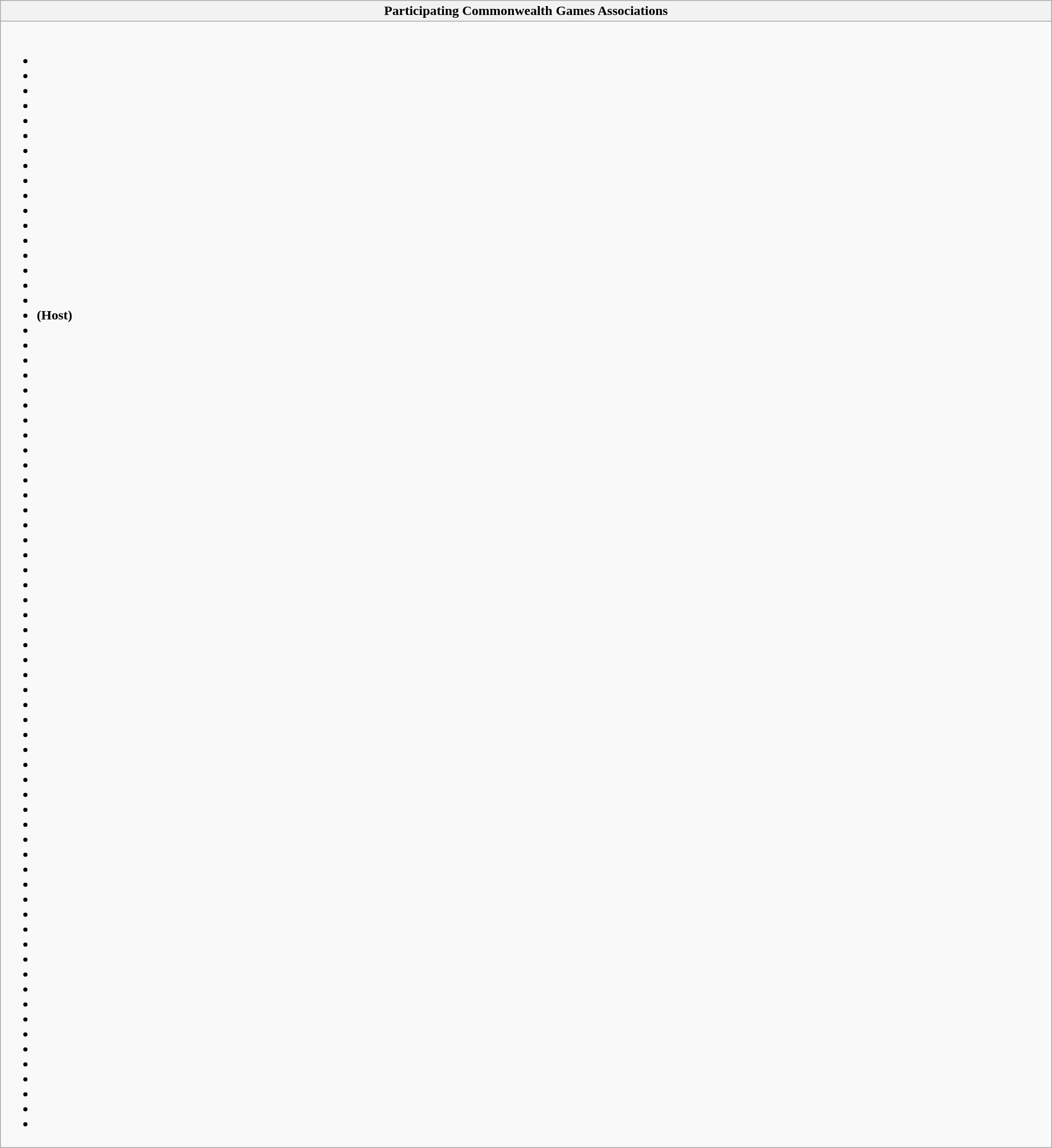<table class="wikitable collapsible" style="width:100%;">
<tr>
<th>Participating Commonwealth Games Associations</th>
</tr>
<tr>
<td><br><ul><li></li><li></li><li></li><li></li><li></li><li></li><li></li><li></li><li></li><li></li><li></li><li></li><li></li><li></li><li></li><li></li><li></li><li> <strong>(Host)</strong></li><li></li><li></li><li></li><li></li><li></li><li></li><li></li><li></li><li></li><li></li><li></li><li></li><li></li><li></li><li></li><li></li><li></li><li></li><li></li><li></li><li></li><li></li><li></li><li></li><li></li><li></li><li></li><li></li><li></li><li></li><li></li><li></li><li></li><li></li><li></li><li></li><li></li><li></li><li></li><li></li><li></li><li></li><li></li><li></li><li></li><li></li><li></li><li></li><li></li><li></li><li></li><li></li><li></li><li></li></ul></td>
</tr>
</table>
